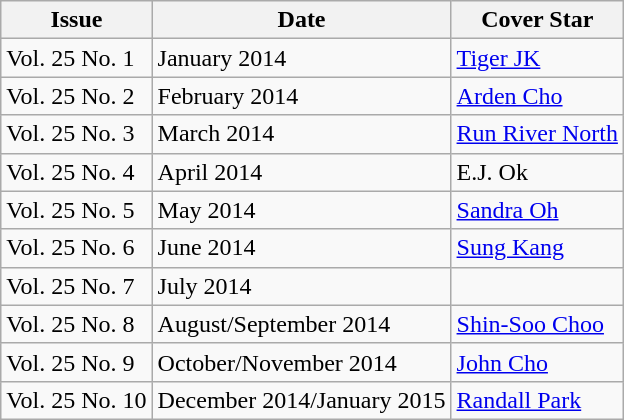<table class="wikitable">
<tr>
<th>Issue</th>
<th>Date</th>
<th>Cover Star</th>
</tr>
<tr>
<td>Vol. 25 No. 1</td>
<td>January 2014</td>
<td><a href='#'>Tiger JK</a></td>
</tr>
<tr>
<td>Vol. 25 No. 2</td>
<td>February 2014</td>
<td><a href='#'>Arden Cho</a></td>
</tr>
<tr>
<td>Vol. 25 No. 3</td>
<td>March 2014</td>
<td><a href='#'>Run River North</a></td>
</tr>
<tr>
<td>Vol. 25 No. 4</td>
<td>April 2014</td>
<td>E.J. Ok</td>
</tr>
<tr>
<td>Vol. 25 No. 5</td>
<td>May 2014</td>
<td><a href='#'>Sandra Oh</a></td>
</tr>
<tr>
<td>Vol. 25 No. 6</td>
<td>June 2014</td>
<td><a href='#'>Sung Kang</a></td>
</tr>
<tr>
<td>Vol. 25 No. 7</td>
<td>July 2014</td>
<td></td>
</tr>
<tr>
<td>Vol. 25 No. 8</td>
<td>August/September 2014</td>
<td><a href='#'>Shin-Soo Choo</a></td>
</tr>
<tr>
<td>Vol. 25 No. 9</td>
<td>October/November 2014</td>
<td><a href='#'>John Cho</a></td>
</tr>
<tr>
<td>Vol. 25 No. 10</td>
<td>December 2014/January 2015</td>
<td><a href='#'>Randall Park</a></td>
</tr>
</table>
